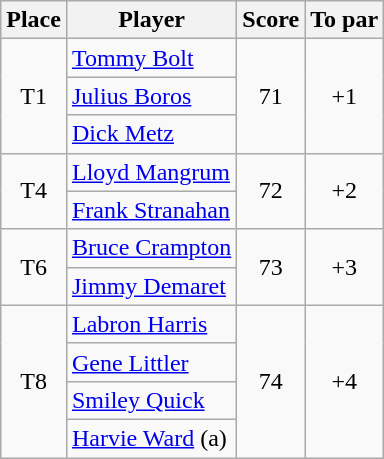<table class=wikitable>
<tr>
<th>Place</th>
<th>Player</th>
<th>Score</th>
<th>To par</th>
</tr>
<tr>
<td rowspan=3 align=center>T1</td>
<td> <a href='#'>Tommy Bolt</a></td>
<td rowspan=3 align=center>71</td>
<td rowspan=3 align=center>+1</td>
</tr>
<tr>
<td> <a href='#'>Julius Boros</a></td>
</tr>
<tr>
<td> <a href='#'>Dick Metz</a></td>
</tr>
<tr>
<td rowspan=2 align=center>T4</td>
<td> <a href='#'>Lloyd Mangrum</a></td>
<td rowspan=2 align=center>72</td>
<td rowspan=2 align=center>+2</td>
</tr>
<tr>
<td> <a href='#'>Frank Stranahan</a></td>
</tr>
<tr>
<td rowspan=2 align=center>T6</td>
<td> <a href='#'>Bruce Crampton</a></td>
<td rowspan=2 align=center>73</td>
<td rowspan=2 align=center>+3</td>
</tr>
<tr>
<td> <a href='#'>Jimmy Demaret</a></td>
</tr>
<tr>
<td rowspan=4 align=center>T8</td>
<td> <a href='#'>Labron Harris</a></td>
<td rowspan=4 align=center>74</td>
<td rowspan=4 align=center>+4</td>
</tr>
<tr>
<td> <a href='#'>Gene Littler</a></td>
</tr>
<tr>
<td> <a href='#'>Smiley Quick</a></td>
</tr>
<tr>
<td> <a href='#'>Harvie Ward</a> (a)</td>
</tr>
</table>
